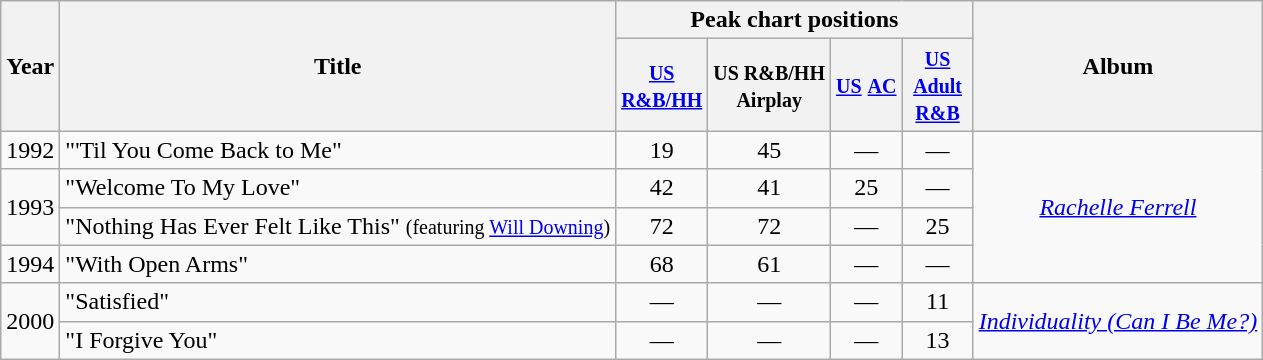<table class="wikitable">
<tr>
<th style="text-align:center;" rowspan="2">Year</th>
<th style="text-align:center;" rowspan="2">Title</th>
<th colspan="4">Peak chart positions</th>
<th style="text-align:center;" rowspan="2">Album</th>
</tr>
<tr>
<th width="40"><small><a href='#'>US R&B/HH</a></small></th>
<th><small>US R&B/HH</small><br><small>Airplay</small></th>
<th><small><a href='#'>US</a></small> <small><a href='#'>AC</a></small></th>
<th width="40"><small><a href='#'>US Adult R&B</a></small></th>
</tr>
<tr>
<td style="text-align:center;">1992</td>
<td align="left">"'Til You Come Back to Me"</td>
<td style="text-align:center;">19</td>
<td style="text-align:center;">45</td>
<td style="text-align:center;">—</td>
<td style="text-align:center;">—</td>
<td style="text-align:center;" rowspan="4"><em><a href='#'>Rachelle Ferrell</a></em></td>
</tr>
<tr>
<td style="text-align:center;" rowspan="2">1993</td>
<td align="left">"Welcome To My Love"</td>
<td style="text-align:center;">42</td>
<td style="text-align:center;">41</td>
<td style="text-align:center;">25</td>
<td style="text-align:center;">—</td>
</tr>
<tr>
<td align="left">"Nothing Has Ever Felt Like This" <small>(featuring <a href='#'>Will Downing</a>)</small></td>
<td style="text-align:center;">72</td>
<td style="text-align:center;">72</td>
<td style="text-align:center;">—</td>
<td style="text-align:center;">25</td>
</tr>
<tr>
<td style="text-align:center;">1994</td>
<td align="left">"With Open Arms"</td>
<td style="text-align:center;">68</td>
<td style="text-align:center;">61</td>
<td style="text-align:center;">—</td>
<td style="text-align:center;">—</td>
</tr>
<tr>
<td style="text-align:center;" rowspan="2">2000</td>
<td align="left">"Satisfied"</td>
<td style="text-align:center;">—</td>
<td style="text-align:center;">—</td>
<td style="text-align:center;">—</td>
<td style="text-align:center;">11</td>
<td rowspan="2" style="text-align:center;"><em><a href='#'>Individuality (Can I Be Me?)</a></em></td>
</tr>
<tr>
<td align="left">"I Forgive You"</td>
<td style="text-align:center;">—</td>
<td style="text-align:center;">—</td>
<td style="text-align:center;">—</td>
<td style="text-align:center;">13</td>
</tr>
</table>
